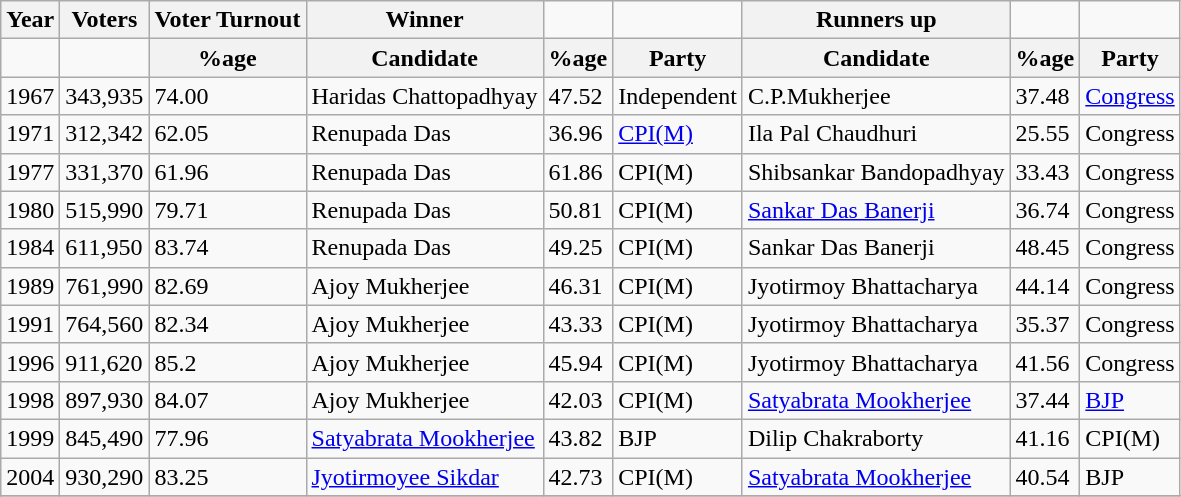<table class="wikitable sortable">
<tr>
<th>Year</th>
<th>Voters</th>
<th>Voter Turnout</th>
<th>Winner</th>
<td></td>
<td></td>
<th>Runners up</th>
<td></td>
<td></td>
</tr>
<tr>
<td></td>
<td></td>
<th>%age</th>
<th>Candidate</th>
<th>%age</th>
<th>Party</th>
<th>Candidate</th>
<th>%age</th>
<th>Party</th>
</tr>
<tr>
<td>1967</td>
<td>343,935</td>
<td>74.00</td>
<td>Haridas Chattopadhyay</td>
<td>47.52</td>
<td>Independent</td>
<td>C.P.Mukherjee</td>
<td>37.48</td>
<td><a href='#'>Congress</a></td>
</tr>
<tr>
<td>1971</td>
<td>312,342</td>
<td>62.05</td>
<td>Renupada Das</td>
<td>36.96</td>
<td><a href='#'>CPI(M)</a></td>
<td>Ila Pal Chaudhuri</td>
<td>25.55</td>
<td>Congress</td>
</tr>
<tr>
<td>1977</td>
<td>331,370</td>
<td>61.96</td>
<td>Renupada Das</td>
<td>61.86</td>
<td>CPI(M)</td>
<td>Shibsankar Bandopadhyay</td>
<td>33.43</td>
<td>Congress</td>
</tr>
<tr>
<td>1980</td>
<td>515,990</td>
<td>79.71</td>
<td>Renupada Das</td>
<td>50.81</td>
<td>CPI(M)</td>
<td><a href='#'>Sankar Das Banerji</a></td>
<td>36.74</td>
<td>Congress</td>
</tr>
<tr>
<td>1984</td>
<td>611,950</td>
<td>83.74</td>
<td>Renupada Das</td>
<td>49.25</td>
<td>CPI(M)</td>
<td>Sankar Das Banerji</td>
<td>48.45</td>
<td>Congress</td>
</tr>
<tr>
<td>1989</td>
<td>761,990</td>
<td>82.69</td>
<td>Ajoy Mukherjee</td>
<td>46.31</td>
<td>CPI(M)</td>
<td>Jyotirmoy Bhattacharya</td>
<td>44.14</td>
<td>Congress</td>
</tr>
<tr>
<td>1991</td>
<td>764,560</td>
<td>82.34</td>
<td>Ajoy Mukherjee</td>
<td>43.33</td>
<td>CPI(M)</td>
<td>Jyotirmoy Bhattacharya</td>
<td>35.37</td>
<td>Congress</td>
</tr>
<tr>
<td>1996</td>
<td>911,620</td>
<td>85.2</td>
<td>Ajoy Mukherjee</td>
<td>45.94</td>
<td>CPI(M)</td>
<td>Jyotirmoy Bhattacharya</td>
<td>41.56</td>
<td>Congress</td>
</tr>
<tr>
<td>1998</td>
<td>897,930</td>
<td>84.07</td>
<td>Ajoy Mukherjee</td>
<td>42.03</td>
<td>CPI(M)</td>
<td><a href='#'>Satyabrata Mookherjee</a></td>
<td>37.44</td>
<td><a href='#'>BJP</a></td>
</tr>
<tr>
<td>1999</td>
<td>845,490</td>
<td>77.96</td>
<td><a href='#'>Satyabrata Mookherjee</a></td>
<td>43.82</td>
<td>BJP</td>
<td>Dilip Chakraborty</td>
<td>41.16</td>
<td>CPI(M)</td>
</tr>
<tr>
<td>2004</td>
<td>930,290</td>
<td>83.25</td>
<td><a href='#'>Jyotirmoyee Sikdar</a></td>
<td>42.73</td>
<td>CPI(M)</td>
<td><a href='#'>Satyabrata Mookherjee</a></td>
<td>40.54</td>
<td>BJP</td>
</tr>
<tr>
</tr>
</table>
